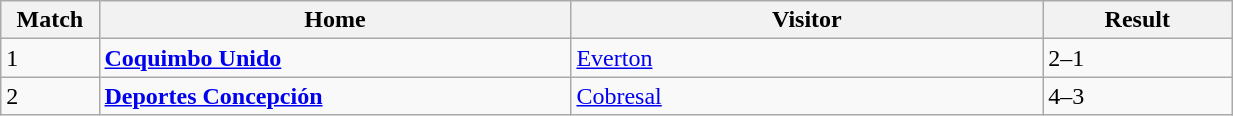<table class="wikitable" width=65%>
<tr>
<th width=6%>Match</th>
<th width=30%>Home</th>
<th width=30%>Visitor</th>
<th width=12%>Result</th>
</tr>
<tr>
<td>1</td>
<td><strong><a href='#'>Coquimbo Unido</a></strong></td>
<td><a href='#'>Everton</a></td>
<td>2–1</td>
</tr>
<tr>
<td>2</td>
<td><strong><a href='#'>Deportes Concepción</a></strong></td>
<td><a href='#'>Cobresal</a></td>
<td>4–3</td>
</tr>
</table>
